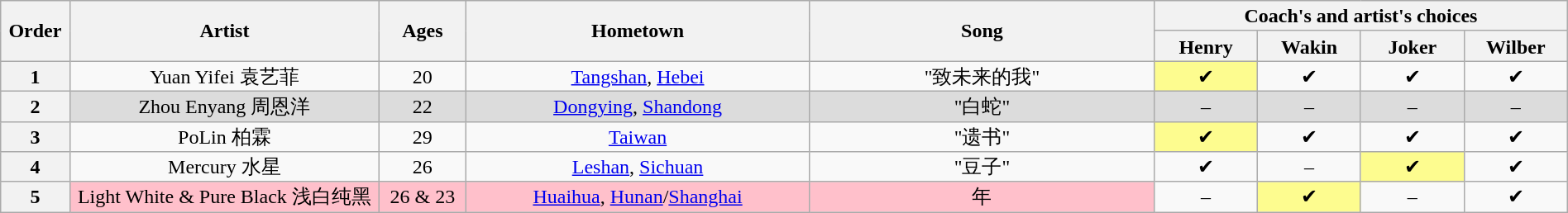<table class="wikitable" style="text-align:center; line-height:17px; width:100%">
<tr>
<th scope="col" rowspan="2" style="width:04%">Order</th>
<th scope="col" rowspan="2" style="width:18%">Artist</th>
<th scope="col" rowspan="2" style="width:05%">Ages</th>
<th scope="col" rowspan="2" style="width:20%">Hometown</th>
<th scope="col" rowspan="2" style="width:20%">Song</th>
<th scope="col" colspan="4" style="width:24%">Coach's and artist's choices</th>
</tr>
<tr>
<th style="width:06%">Henry</th>
<th style="width:06%">Wakin</th>
<th style="width:06%">Joker</th>
<th style="width:06%">Wilber</th>
</tr>
<tr>
<th>1</th>
<td> Yuan Yifei 袁艺菲</td>
<td>20</td>
<td><a href='#'>Tangshan</a>, <a href='#'>Hebei</a></td>
<td>"致未来的我"</td>
<td style="background:#fdfc8f">✔</td>
<td>✔</td>
<td>✔</td>
<td>✔</td>
</tr>
<tr style="background:#dcdcdc">
<th>2</th>
<td> Zhou Enyang 周恩洋</td>
<td>22</td>
<td><a href='#'>Dongying</a>, <a href='#'>Shandong</a></td>
<td>"白蛇"</td>
<td>–</td>
<td>–</td>
<td>–</td>
<td>–</td>
</tr>
<tr>
<th>3</th>
<td> PoLin 柏霖</td>
<td>29</td>
<td><a href='#'>Taiwan</a></td>
<td>"遗书"</td>
<td style="background:#fdfc8f">✔</td>
<td>✔</td>
<td>✔</td>
<td>✔</td>
</tr>
<tr>
<th>4</th>
<td> Mercury 水星</td>
<td>26</td>
<td><a href='#'>Leshan</a>, <a href='#'>Sichuan</a></td>
<td>"豆子"</td>
<td>✔</td>
<td>–</td>
<td style="background:#fdfc8f">✔</td>
<td>✔</td>
</tr>
<tr>
<th>5</th>
<td style="background:pink;"> Light White & Pure Black 浅白纯黑</td>
<td style="background:pink;">26 & 23</td>
<td style="background:pink;"><a href='#'>Huaihua</a>, <a href='#'>Hunan</a>/<a href='#'>Shanghai</a></td>
<td style="background:pink;">年</td>
<td>–</td>
<td style="background:#fdfc8f">✔</td>
<td>–</td>
<td>✔</td>
</tr>
</table>
